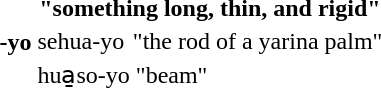<table>
<tr>
<th rowspan="3">-yo</th>
<th colspan="4">"something long, thin, and rigid"</th>
</tr>
<tr>
<td>sehua-yo</td>
<td colspan="3">"the rod of a yarina palm"</td>
</tr>
<tr>
<td colspan="2">hua̱so-yo</td>
<td colspan="2">"beam"</td>
</tr>
</table>
